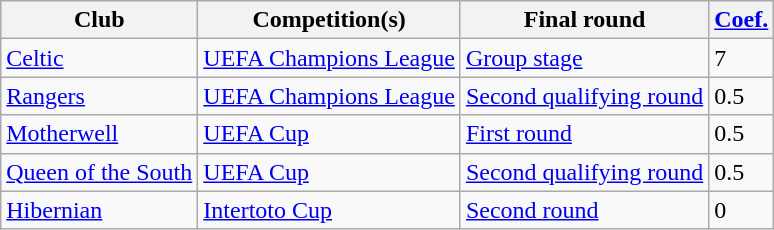<table class="wikitable">
<tr>
<th>Club</th>
<th>Competition(s)</th>
<th>Final round</th>
<th><a href='#'>Coef.</a></th>
</tr>
<tr>
<td><a href='#'>Celtic</a></td>
<td><a href='#'>UEFA Champions League</a></td>
<td><a href='#'>Group stage</a></td>
<td>7</td>
</tr>
<tr>
<td><a href='#'>Rangers</a></td>
<td><a href='#'>UEFA Champions League</a></td>
<td><a href='#'>Second qualifying round</a></td>
<td>0.5</td>
</tr>
<tr>
<td><a href='#'>Motherwell</a></td>
<td><a href='#'>UEFA Cup</a></td>
<td><a href='#'>First round</a></td>
<td>0.5</td>
</tr>
<tr>
<td><a href='#'>Queen of the South</a></td>
<td><a href='#'>UEFA Cup</a></td>
<td><a href='#'>Second qualifying round</a></td>
<td>0.5</td>
</tr>
<tr>
<td><a href='#'>Hibernian</a></td>
<td><a href='#'>Intertoto Cup</a></td>
<td><a href='#'>Second round</a></td>
<td>0</td>
</tr>
</table>
